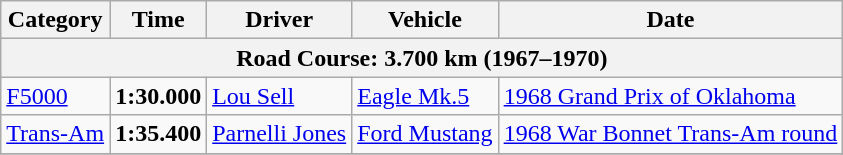<table class="wikitable">
<tr>
<th>Category</th>
<th>Time</th>
<th>Driver</th>
<th>Vehicle</th>
<th>Date</th>
</tr>
<tr>
<th colspan=5>Road Course: 3.700 km (1967–1970)</th>
</tr>
<tr>
<td><a href='#'>F5000</a></td>
<td><strong>1:30.000</strong></td>
<td><a href='#'>Lou Sell</a></td>
<td><a href='#'>Eagle Mk.5</a></td>
<td><a href='#'>1968 Grand Prix of Oklahoma</a></td>
</tr>
<tr>
<td><a href='#'>Trans-Am</a></td>
<td><strong>1:35.400</strong></td>
<td><a href='#'>Parnelli Jones</a></td>
<td><a href='#'>Ford Mustang</a></td>
<td><a href='#'>1968 War Bonnet Trans-Am round</a></td>
</tr>
<tr>
</tr>
</table>
